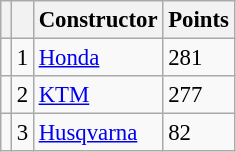<table class="wikitable" style="font-size: 95%;">
<tr>
<th></th>
<th></th>
<th>Constructor</th>
<th>Points</th>
</tr>
<tr>
<td></td>
<td align=center>1</td>
<td> <a href='#'>Honda</a></td>
<td align=left>281</td>
</tr>
<tr>
<td></td>
<td align=center>2</td>
<td> <a href='#'>KTM</a></td>
<td align=left>277</td>
</tr>
<tr>
<td></td>
<td align=center>3</td>
<td> <a href='#'>Husqvarna</a></td>
<td align=left>82</td>
</tr>
</table>
